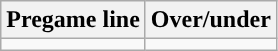<table class="wikitable">
<tr align="center">
<th>Pregame line</th>
<th>Over/under</th>
</tr>
<tr align="center">
<td></td>
<td></td>
</tr>
</table>
